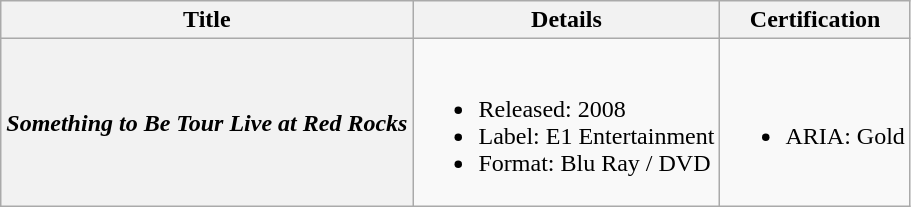<table class="wikitable plainrowheaders">
<tr>
<th>Title</th>
<th>Details</th>
<th>Certification</th>
</tr>
<tr>
<th scope="row"><em>Something to Be Tour Live at Red Rocks</em></th>
<td><br><ul><li>Released: 2008</li><li>Label: E1 Entertainment</li><li>Format: Blu Ray / DVD</li></ul></td>
<td><br><ul><li>ARIA: Gold</li></ul></td>
</tr>
</table>
